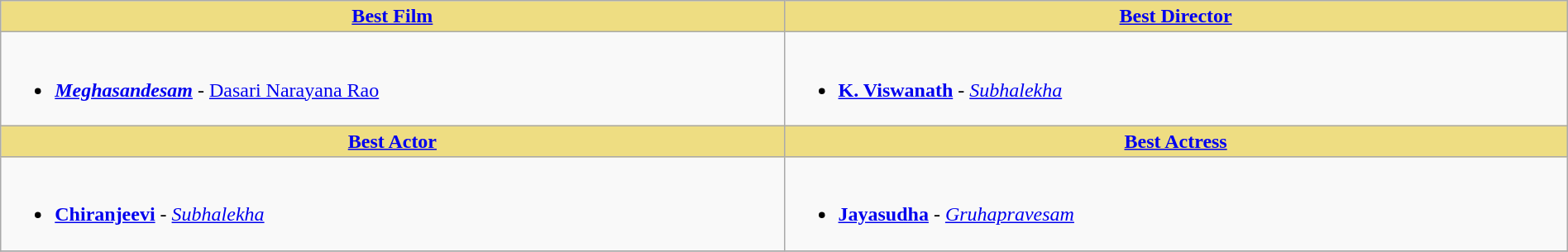<table class="wikitable" width=100% |>
<tr>
<th !  style="background:#eedd82; text-align:center; width:50%;"><a href='#'>Best Film</a></th>
<th !  style="background:#eedd82; text-align:center; width:50%;"><a href='#'>Best Director</a></th>
</tr>
<tr>
<td valign="top"><br><ul><li><strong><em><a href='#'>Meghasandesam</a></em></strong> - <a href='#'>Dasari Narayana Rao</a></li></ul></td>
<td valign="top"><br><ul><li><strong><a href='#'>K. Viswanath</a></strong> - <em><a href='#'>Subhalekha</a></em></li></ul></td>
</tr>
<tr>
<th !  style="background:#eedd82; text-align:center; width:50%;"><a href='#'>Best Actor</a></th>
<th !  style="background:#eedd82; text-align:center; width:50%;"><a href='#'>Best Actress</a></th>
</tr>
<tr>
<td valign="top"><br><ul><li><strong><a href='#'>Chiranjeevi</a></strong> - <em><a href='#'>Subhalekha</a></em></li></ul></td>
<td valign="top"><br><ul><li><strong><a href='#'>Jayasudha</a></strong> - <em><a href='#'>Gruhapravesam</a></em></li></ul></td>
</tr>
<tr>
</tr>
</table>
